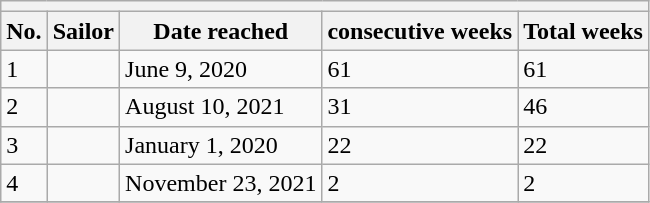<table class="sortable wikitable">
<tr>
<th colspan="5"></th>
</tr>
<tr>
<th>No.</th>
<th>Sailor</th>
<th>Date reached</th>
<th>consecutive weeks</th>
<th>Total weeks</th>
</tr>
<tr>
<td>1</td>
<td></td>
<td>June 9, 2020</td>
<td>61</td>
<td>61</td>
</tr>
<tr>
<td>2</td>
<td></td>
<td>August 10, 2021</td>
<td>31</td>
<td>46</td>
</tr>
<tr>
<td>3</td>
<td></td>
<td>January 1, 2020</td>
<td>22</td>
<td>22</td>
</tr>
<tr>
<td>4</td>
<td></td>
<td>November 23, 2021</td>
<td>2</td>
<td>2</td>
</tr>
<tr>
</tr>
</table>
